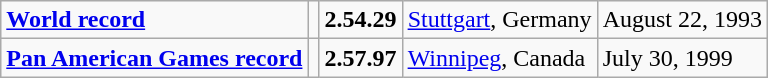<table class="wikitable">
<tr>
<td><strong><a href='#'>World record</a></strong></td>
<td></td>
<td><strong>2.54.29</strong></td>
<td><a href='#'>Stuttgart</a>, Germany</td>
<td>August 22, 1993</td>
</tr>
<tr>
<td><strong><a href='#'>Pan American Games record</a></strong></td>
<td></td>
<td><strong>2.57.97</strong></td>
<td><a href='#'>Winnipeg</a>, Canada</td>
<td>July 30, 1999</td>
</tr>
</table>
